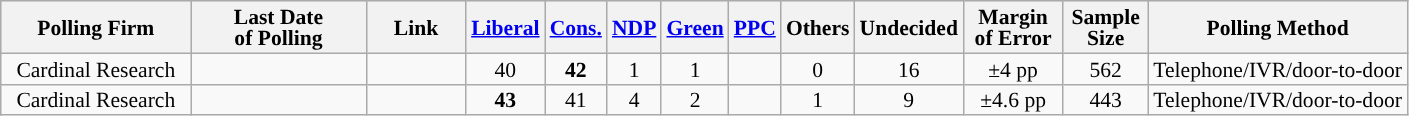<table class="wikitable sortable" style="text-align:center;font-size:90%;line-height:14px;">
<tr style="background:#e9e9e9;">
<th style="width:120px">Polling Firm</th>
<th style="width:110px">Last Date<br>of Polling</th>
<th style="width:60px" class="unsortable">Link</th>
<th style="background-color:"><a href='#'>Liberal</a></th>
<th style="background-color:"><a href='#'>Cons.</a></th>
<th style="background-color:"><a href='#'>NDP</a></th>
<th style="background-color:"><a href='#'>Green</a></th>
<th style="background-color:"><a href='#'><span>PPC</span></a></th>
<th style="background-color:">Others</th>
<th style="background-color:">Undecided</th>
<th style="width:60px;" class=unsortable>Margin<br>of Error</th>
<th style="width:50px;" class=unsortable>Sample<br>Size</th>
<th class=unsortable>Polling Method</th>
</tr>
<tr>
<td>Cardinal Research</td>
<td></td>
<td></td>
<td>40</td>
<td><strong>42</strong></td>
<td>1</td>
<td>1</td>
<td></td>
<td>0</td>
<td>16</td>
<td>±4 pp</td>
<td>562</td>
<td>Telephone/IVR/door-to-door</td>
</tr>
<tr>
<td>Cardinal Research</td>
<td></td>
<td></td>
<td><strong>43</strong></td>
<td>41</td>
<td>4</td>
<td>2</td>
<td></td>
<td>1</td>
<td>9</td>
<td>±4.6 pp</td>
<td>443</td>
<td>Telephone/IVR/door-to-door</td>
</tr>
</table>
